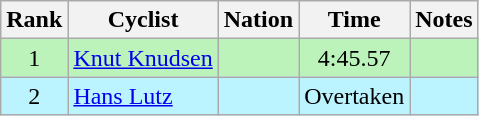<table class="wikitable sortable" style=text-align:center>
<tr>
<th>Rank</th>
<th>Cyclist</th>
<th>Nation</th>
<th>Time</th>
<th>Notes</th>
</tr>
<tr bgcolor=bbf3bb>
<td>1</td>
<td align=left data-sort-value="Knudsen, Knut"><a href='#'>Knut Knudsen</a></td>
<td align=left></td>
<td>4:45.57</td>
<td></td>
</tr>
<tr bgcolor=bbf3ff>
<td>2</td>
<td align=left data-sort-value="Lutz, Hans"><a href='#'>Hans Lutz</a></td>
<td align=left></td>
<td>Overtaken</td>
<td></td>
</tr>
</table>
